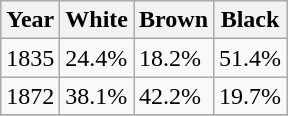<table class="wikitable" style="float: center;">
<tr>
<th>Year</th>
<th>White</th>
<th>Brown</th>
<th>Black</th>
</tr>
<tr>
<td>1835</td>
<td>24.4%</td>
<td>18.2%</td>
<td>51.4%</td>
</tr>
<tr>
<td>1872</td>
<td>38.1%</td>
<td>42.2%</td>
<td>19.7%</td>
</tr>
<tr>
</tr>
</table>
